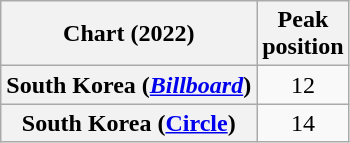<table class="wikitable plainrowheaders" style="text-align:center">
<tr>
<th scope="col">Chart (2022)</th>
<th scope="col">Peak<br>position</th>
</tr>
<tr>
<th scope="row">South Korea (<em><a href='#'>Billboard</a></em>)</th>
<td>12</td>
</tr>
<tr>
<th scope="row">South Korea (<a href='#'>Circle</a>)</th>
<td>14</td>
</tr>
</table>
